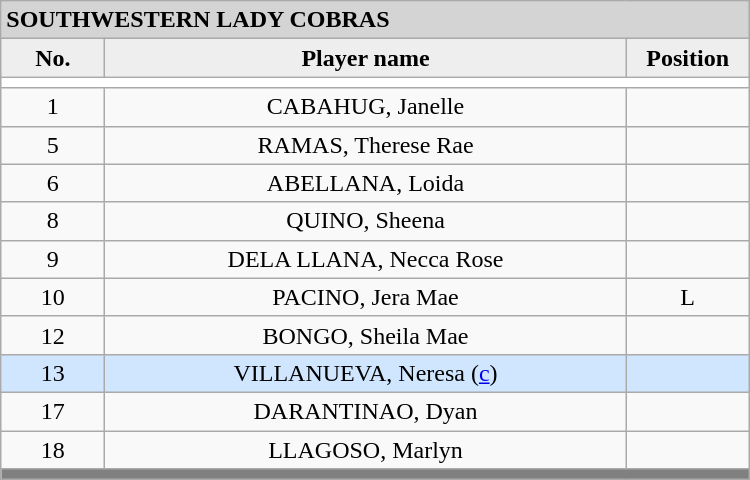<table class='wikitable mw-collapsible mw-collapsed' style='text-align: center; width: 500px; border: none;'>
<tr>
<th style="background:#D4D4D4; text-align:left;" colspan=3> SOUTHWESTERN LADY COBRAS</th>
</tr>
<tr style="background:#EEEEEE; font-weight:bold;">
<td width=10%>No.</td>
<td width=50%>Player name</td>
<td width=10%>Position</td>
</tr>
<tr style="background:#FFFFFF;">
<td colspan=3 align=center></td>
</tr>
<tr>
<td align=center>1</td>
<td>CABAHUG, Janelle</td>
<td align=center></td>
</tr>
<tr>
<td align=center>5</td>
<td>RAMAS, Therese Rae</td>
<td align=center></td>
</tr>
<tr>
<td align=center>6</td>
<td>ABELLANA, Loida</td>
<td align=center></td>
</tr>
<tr>
<td align=center>8</td>
<td>QUINO, Sheena</td>
<td align=center></td>
</tr>
<tr>
<td align=center>9</td>
<td>DELA LLANA, Necca Rose</td>
<td align=center></td>
</tr>
<tr>
<td align=center>10</td>
<td>PACINO, Jera Mae</td>
<td align=center>L</td>
</tr>
<tr>
<td align=center>12</td>
<td>BONGO, Sheila Mae</td>
<td align=center></td>
</tr>
<tr bgcolor=#D0E6FF>
<td align=center>13</td>
<td>VILLANUEVA, Neresa (<a href='#'>c</a>)</td>
<td align=center></td>
</tr>
<tr>
<td align=center>17</td>
<td>DARANTINAO, Dyan</td>
<td align=center></td>
</tr>
<tr>
<td align=center>18</td>
<td>LLAGOSO, Marlyn</td>
<td align=center></td>
</tr>
<tr>
<th style="background:gray;" colspan=3></th>
</tr>
<tr>
</tr>
</table>
